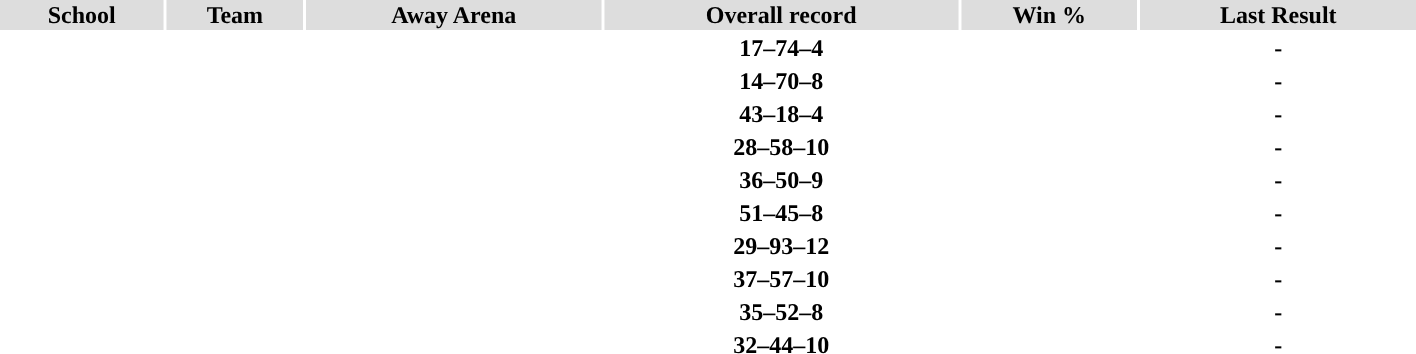<table width="75%">
<tr align="center"  bgcolor="#dddddd">
<th>School</th>
<th>Team</th>
<th>Away Arena</th>
<th>Overall record</th>
<th>Win %</th>
<th>Last Result</th>
</tr>
<tr align="center">
<td><strong><a href='#'></a></strong></td>
<td><strong><a href='#'></a></strong></td>
<td><strong><a href='#'></a> </strong></td>
<td><strong>17–74–4</strong></td>
<td><strong></strong></td>
<td><strong>-</strong></td>
</tr>
<tr align="center">
<td><strong><a href='#'></a></strong></td>
<td><strong><a href='#'></a></strong></td>
<td><strong><a href='#'></a> </strong></td>
<td><strong>14–70–8</strong></td>
<td><strong></strong></td>
<td><strong>-</strong></td>
</tr>
<tr align="center">
<td><strong><a href='#'></a></strong></td>
<td><strong><a href='#'></a></strong></td>
<td><strong><a href='#'></a> </strong></td>
<td><strong>43–18–4</strong></td>
<td><strong></strong></td>
<td><strong>-</strong></td>
</tr>
<tr align="center">
<td><strong><a href='#'></a></strong></td>
<td><strong><a href='#'></a></strong></td>
<td><strong><a href='#'></a> </strong></td>
<td><strong>28–58–10</strong></td>
<td><strong></strong></td>
<td><strong>-</strong></td>
</tr>
<tr align="center">
<td><strong><a href='#'></a></strong></td>
<td><strong><a href='#'></a></strong></td>
<td><strong><a href='#'></a></strong></td>
<td><strong>36–50–9</strong></td>
<td><strong></strong></td>
<td><strong>-</strong></td>
</tr>
<tr align="center">
<td><strong><a href='#'></a></strong></td>
<td><strong><a href='#'></a></strong></td>
<td><strong><a href='#'></a></strong></td>
<td><strong>51–45–8</strong></td>
<td><strong></strong></td>
<td><strong>-</strong></td>
</tr>
<tr align="center">
<td><strong><a href='#'></a></strong></td>
<td><strong><a href='#'></a></strong></td>
<td><strong><a href='#'></a></strong></td>
<td><strong>29–93–12</strong></td>
<td><strong></strong></td>
<td><strong>-</strong></td>
</tr>
<tr align="center">
<td><strong><a href='#'></a></strong></td>
<td><strong><a href='#'></a></strong></td>
<td><strong><a href='#'></a></strong></td>
<td><strong>37–57–10</strong></td>
<td><strong></strong></td>
<td><strong>-</strong></td>
</tr>
<tr align="center">
<td><strong><a href='#'></a></strong></td>
<td><strong><a href='#'></a></strong></td>
<td><strong><a href='#'></a></strong></td>
<td><strong>35–52–8</strong></td>
<td><strong></strong></td>
<td><strong>-</strong></td>
</tr>
<tr align="center">
<td><strong><a href='#'></a></strong></td>
<td><strong><a href='#'></a></strong></td>
<td><strong><a href='#'></a></strong></td>
<td><strong>32–44–10</strong></td>
<td><strong></strong></td>
<td><strong>-</strong></td>
</tr>
</table>
